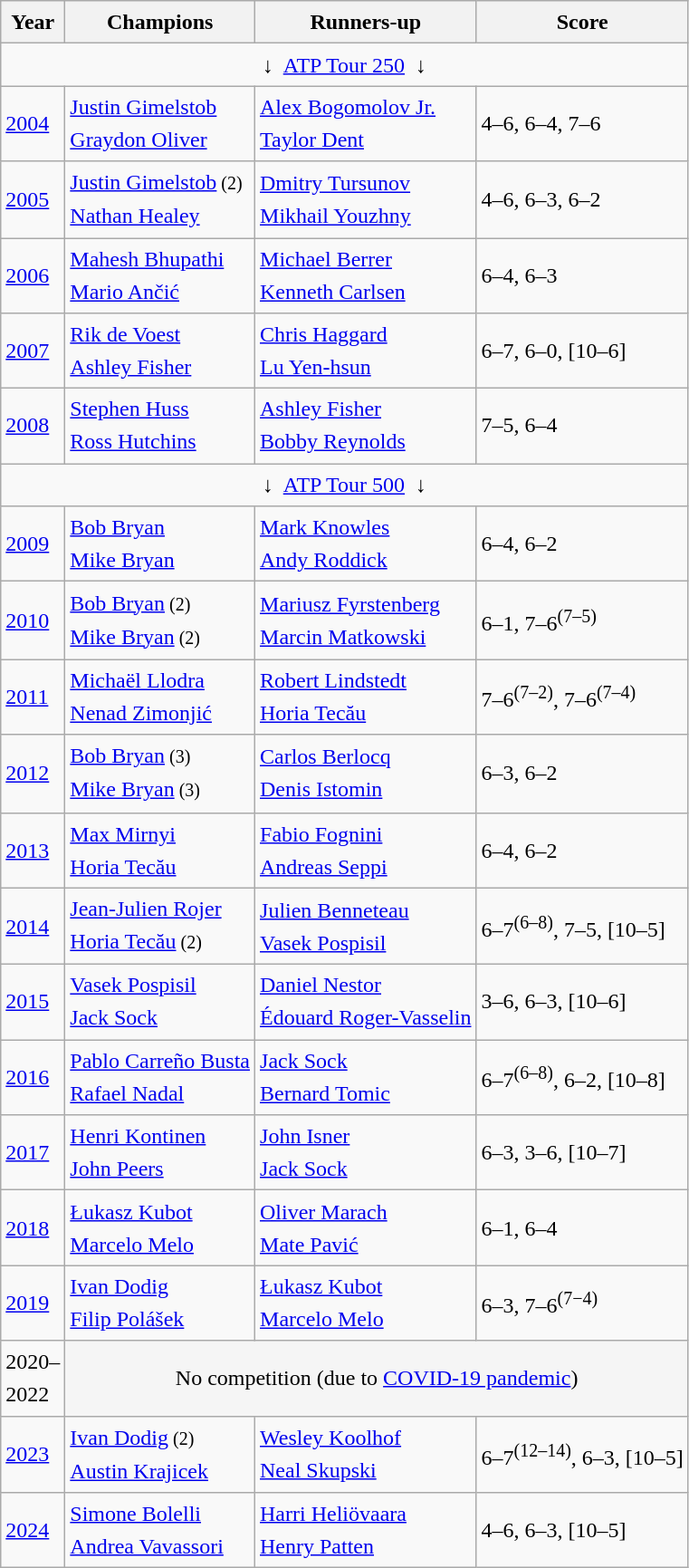<table class="wikitable sortable" style="font-size:1.00em; line-height:1.5em;">
<tr>
<th>Year</th>
<th>Champions</th>
<th>Runners-up</th>
<th>Score</th>
</tr>
<tr>
<td colspan=5 align=center>↓  <a href='#'>ATP Tour 250</a>  ↓</td>
</tr>
<tr>
<td><a href='#'>2004</a></td>
<td> <a href='#'>Justin Gimelstob</a><br> <a href='#'>Graydon Oliver</a></td>
<td> <a href='#'>Alex Bogomolov Jr.</a><br> <a href='#'>Taylor Dent</a></td>
<td>4–6, 6–4, 7–6</td>
</tr>
<tr>
<td><a href='#'>2005</a></td>
<td> <a href='#'>Justin Gimelstob</a><small> (2) </small><br> <a href='#'>Nathan Healey</a></td>
<td> <a href='#'>Dmitry Tursunov</a><br> <a href='#'>Mikhail Youzhny</a></td>
<td>4–6, 6–3, 6–2</td>
</tr>
<tr>
<td><a href='#'>2006</a></td>
<td> <a href='#'>Mahesh Bhupathi</a><br> <a href='#'>Mario Ančić</a></td>
<td> <a href='#'>Michael Berrer</a><br> <a href='#'>Kenneth Carlsen</a></td>
<td>6–4, 6–3</td>
</tr>
<tr>
<td><a href='#'>2007</a></td>
<td> <a href='#'>Rik de Voest</a><br> <a href='#'>Ashley Fisher</a></td>
<td> <a href='#'>Chris Haggard</a><br> <a href='#'>Lu Yen-hsun</a></td>
<td>6–7, 6–0, [10–6]</td>
</tr>
<tr>
<td><a href='#'>2008</a></td>
<td> <a href='#'>Stephen Huss</a><br> <a href='#'>Ross Hutchins</a></td>
<td> <a href='#'>Ashley Fisher</a><br> <a href='#'>Bobby Reynolds</a></td>
<td>7–5, 6–4</td>
</tr>
<tr>
<td colspan=5 align=center>↓  <a href='#'>ATP Tour 500</a>  ↓</td>
</tr>
<tr>
<td><a href='#'>2009</a></td>
<td> <a href='#'>Bob Bryan</a><br> <a href='#'>Mike Bryan</a></td>
<td> <a href='#'>Mark Knowles</a><br> <a href='#'>Andy Roddick</a></td>
<td>6–4, 6–2</td>
</tr>
<tr>
<td><a href='#'>2010</a></td>
<td> <a href='#'>Bob Bryan</a><small> (2) </small><br> <a href='#'>Mike Bryan</a><small> (2) </small></td>
<td> <a href='#'>Mariusz Fyrstenberg</a><br> <a href='#'>Marcin Matkowski</a></td>
<td>6–1, 7–6<sup>(7–5)</sup></td>
</tr>
<tr>
<td><a href='#'>2011</a></td>
<td> <a href='#'>Michaël Llodra</a><br> <a href='#'>Nenad Zimonjić</a></td>
<td> <a href='#'>Robert Lindstedt</a><br> <a href='#'>Horia Tecău</a></td>
<td>7–6<sup>(7–2)</sup>, 7–6<sup>(7–4)</sup></td>
</tr>
<tr>
<td><a href='#'>2012</a></td>
<td> <a href='#'>Bob Bryan</a><small> (3) </small><br> <a href='#'>Mike Bryan</a><small> (3) </small></td>
<td> <a href='#'>Carlos Berlocq</a><br> <a href='#'>Denis Istomin</a></td>
<td>6–3, 6–2</td>
</tr>
<tr>
<td><a href='#'>2013</a></td>
<td> <a href='#'>Max Mirnyi</a><br> <a href='#'>Horia Tecău</a></td>
<td> <a href='#'>Fabio Fognini</a><br> <a href='#'>Andreas Seppi</a></td>
<td>6–4, 6–2</td>
</tr>
<tr>
<td><a href='#'>2014</a></td>
<td> <a href='#'>Jean-Julien Rojer</a><br> <a href='#'>Horia Tecău</a><small> (2) </small></td>
<td> <a href='#'>Julien Benneteau</a><br> <a href='#'>Vasek Pospisil</a></td>
<td>6–7<sup>(6–8)</sup>, 7–5, [10–5]</td>
</tr>
<tr>
<td><a href='#'>2015</a></td>
<td> <a href='#'>Vasek Pospisil</a><br> <a href='#'>Jack Sock</a></td>
<td> <a href='#'>Daniel Nestor</a><br> <a href='#'>Édouard Roger-Vasselin</a></td>
<td>3–6, 6–3, [10–6]</td>
</tr>
<tr>
<td><a href='#'>2016</a></td>
<td> <a href='#'>Pablo Carreño Busta</a><br> <a href='#'>Rafael Nadal</a></td>
<td> <a href='#'>Jack Sock</a><br> <a href='#'>Bernard Tomic</a></td>
<td>6–7<sup>(6–8)</sup>, 6–2, [10–8]</td>
</tr>
<tr>
<td><a href='#'>2017</a></td>
<td> <a href='#'>Henri Kontinen</a><br> <a href='#'>John Peers</a></td>
<td> <a href='#'>John Isner</a><br> <a href='#'>Jack Sock</a></td>
<td>6–3, 3–6, [10–7]</td>
</tr>
<tr>
<td><a href='#'>2018</a></td>
<td> <a href='#'>Łukasz Kubot</a><br> <a href='#'>Marcelo Melo</a></td>
<td> <a href='#'>Oliver Marach</a><br> <a href='#'>Mate Pavić</a></td>
<td>6–1, 6–4</td>
</tr>
<tr>
<td><a href='#'>2019</a></td>
<td> <a href='#'>Ivan Dodig</a><br> <a href='#'>Filip Polášek</a></td>
<td> <a href='#'>Łukasz Kubot</a><br> <a href='#'>Marcelo Melo</a></td>
<td>6–3, 7–6<sup>(7−4)</sup></td>
</tr>
<tr>
<td>2020–<br>2022</td>
<td colspan="3" bgcolor="#f5f5f5" align="center">No competition (due to <a href='#'>COVID-19 pandemic</a>)</td>
</tr>
<tr>
<td><a href='#'>2023</a></td>
<td> <a href='#'>Ivan Dodig</a><small> (2) </small><br> <a href='#'>Austin Krajicek</a></td>
<td> <a href='#'>Wesley Koolhof</a><br> <a href='#'>Neal Skupski</a></td>
<td>6–7<sup>(12–14)</sup>, 6–3, [10–5]</td>
</tr>
<tr>
<td><a href='#'>2024</a></td>
<td> <a href='#'>Simone Bolelli</a><br> <a href='#'>Andrea Vavassori</a></td>
<td> <a href='#'>Harri Heliövaara</a><br> <a href='#'>Henry Patten</a></td>
<td>4–6, 6–3, [10–5]</td>
</tr>
</table>
